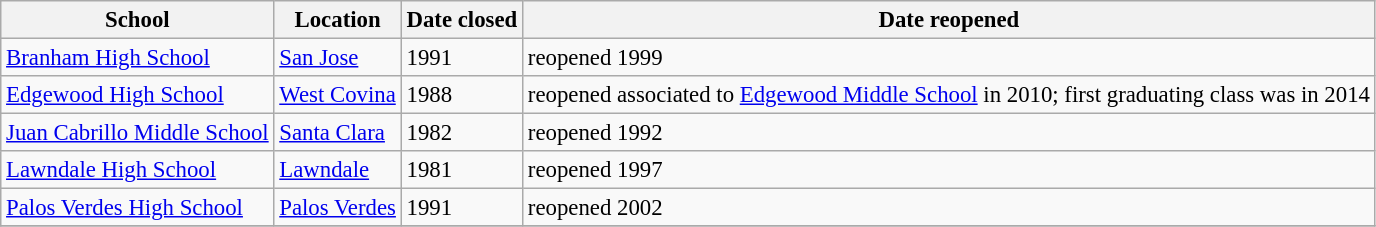<table class="wikitable sortable" style="font-size:95%;">
<tr>
<th>School</th>
<th>Location</th>
<th>Date closed</th>
<th>Date reopened</th>
</tr>
<tr>
<td><a href='#'>Branham High School</a></td>
<td><a href='#'>San Jose</a></td>
<td>1991</td>
<td>reopened 1999</td>
</tr>
<tr>
<td><a href='#'>Edgewood High School</a></td>
<td><a href='#'>West Covina</a></td>
<td>1988</td>
<td>reopened associated to <a href='#'>Edgewood Middle School</a> in 2010; first graduating class was in 2014</td>
</tr>
<tr>
<td><a href='#'>Juan Cabrillo Middle School</a></td>
<td><a href='#'>Santa Clara</a></td>
<td>1982</td>
<td>reopened 1992</td>
</tr>
<tr>
<td><a href='#'>Lawndale High School</a></td>
<td><a href='#'>Lawndale</a></td>
<td>1981</td>
<td>reopened 1997</td>
</tr>
<tr>
<td><a href='#'>Palos Verdes High School</a></td>
<td><a href='#'>Palos Verdes</a></td>
<td>1991</td>
<td>reopened 2002</td>
</tr>
<tr>
</tr>
</table>
